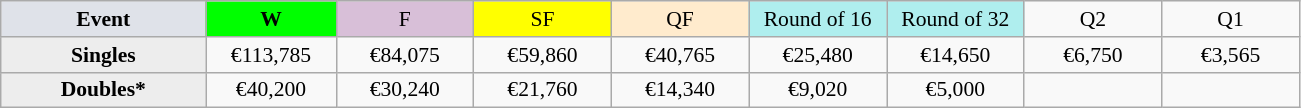<table class=wikitable style=font-size:90%;text-align:center>
<tr>
<td style="width:130px; background:#dfe2e9;"><strong>Event</strong></td>
<td style="width:80px; background:lime;"><strong>W</strong></td>
<td style="width:85px; background:thistle;">F</td>
<td style="width:85px; background:#ff0;">SF</td>
<td style="width:85px; background:#ffebcd;">QF</td>
<td style="width:85px; background:#afeeee;">Round of 16</td>
<td style="width:85px; background:#afeeee;">Round of 32</td>
<td width=85>Q2</td>
<td width=85>Q1</td>
</tr>
<tr>
<td style="background:#ededed;"><strong>Singles</strong></td>
<td>€113,785</td>
<td>€84,075</td>
<td>€59,860</td>
<td>€40,765</td>
<td>€25,480</td>
<td>€14,650</td>
<td>€6,750</td>
<td>€3,565</td>
</tr>
<tr>
<td style="background:#ededed;"><strong>Doubles*</strong></td>
<td>€40,200</td>
<td>€30,240</td>
<td>€21,760</td>
<td>€14,340</td>
<td>€9,020</td>
<td>€5,000</td>
<td></td>
<td></td>
</tr>
</table>
